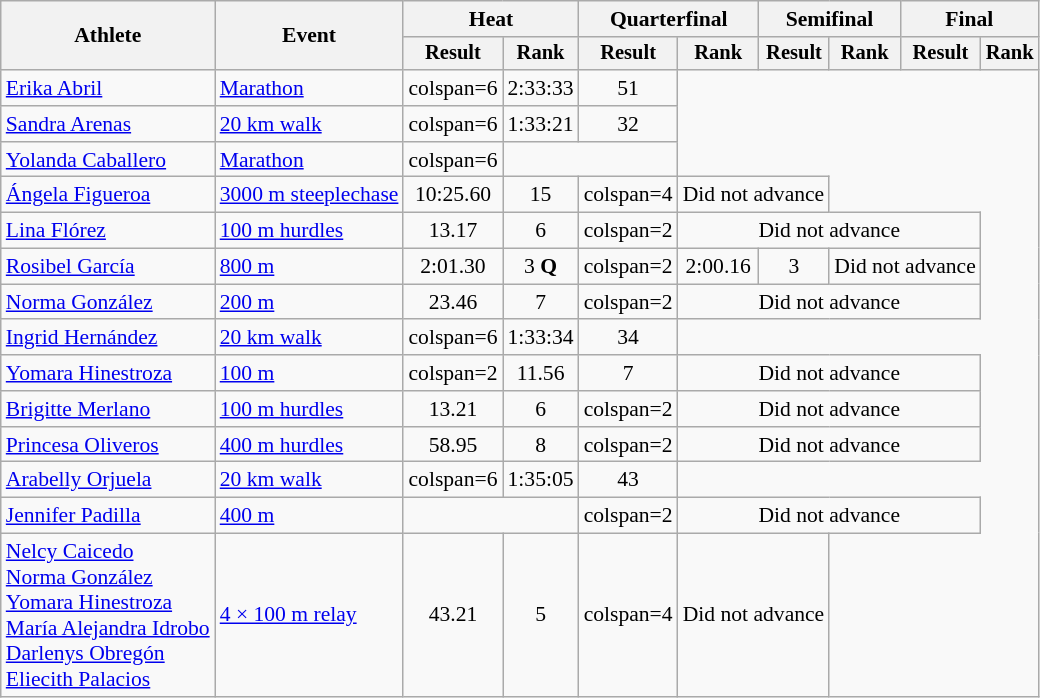<table class="wikitable" style="font-size:90%">
<tr>
<th rowspan="2">Athlete</th>
<th rowspan="2">Event</th>
<th colspan="2">Heat</th>
<th colspan="2">Quarterfinal</th>
<th colspan="2">Semifinal</th>
<th colspan="2">Final</th>
</tr>
<tr style="font-size:95%">
<th>Result</th>
<th>Rank</th>
<th>Result</th>
<th>Rank</th>
<th>Result</th>
<th>Rank</th>
<th>Result</th>
<th>Rank</th>
</tr>
<tr align=center>
<td align=left><a href='#'>Erika Abril</a></td>
<td align=left><a href='#'>Marathon</a></td>
<td>colspan=6 </td>
<td>2:33:33</td>
<td>51</td>
</tr>
<tr align=center>
<td align=left><a href='#'>Sandra Arenas</a></td>
<td align=left><a href='#'>20 km walk</a></td>
<td>colspan=6 </td>
<td>1:33:21</td>
<td>32</td>
</tr>
<tr align=center>
<td align=left><a href='#'>Yolanda Caballero</a></td>
<td align=left><a href='#'>Marathon</a></td>
<td>colspan=6 </td>
<td colspan=2></td>
</tr>
<tr align=center>
<td align=left><a href='#'>Ángela Figueroa</a></td>
<td align=left><a href='#'>3000 m steeplechase</a></td>
<td>10:25.60</td>
<td>15</td>
<td>colspan=4 </td>
<td colspan=2>Did not advance</td>
</tr>
<tr align=center>
<td align=left><a href='#'>Lina Flórez</a></td>
<td align=left><a href='#'>100 m hurdles</a></td>
<td>13.17</td>
<td>6</td>
<td>colspan=2 </td>
<td colspan=4>Did not advance</td>
</tr>
<tr align=center>
<td align=left><a href='#'>Rosibel García</a></td>
<td align=left><a href='#'>800 m</a></td>
<td>2:01.30</td>
<td>3 <strong>Q</strong></td>
<td>colspan=2 </td>
<td>2:00.16</td>
<td>3</td>
<td colspan=2>Did not advance</td>
</tr>
<tr align=center>
<td align=left><a href='#'>Norma González</a></td>
<td align=left><a href='#'>200 m</a></td>
<td>23.46</td>
<td>7</td>
<td>colspan=2 </td>
<td colspan=4>Did not advance</td>
</tr>
<tr align=center>
<td align=left><a href='#'>Ingrid Hernández</a></td>
<td align=left><a href='#'>20 km walk</a></td>
<td>colspan=6 </td>
<td>1:33:34</td>
<td>34</td>
</tr>
<tr align=center>
<td align=left><a href='#'>Yomara Hinestroza</a></td>
<td align=left><a href='#'>100 m</a></td>
<td>colspan=2 </td>
<td>11.56</td>
<td>7</td>
<td colspan=4>Did not advance</td>
</tr>
<tr align=center>
<td align=left><a href='#'>Brigitte Merlano</a></td>
<td align=left><a href='#'>100 m hurdles</a></td>
<td>13.21</td>
<td>6</td>
<td>colspan=2 </td>
<td colspan=4>Did not advance</td>
</tr>
<tr align=center>
<td align=left><a href='#'>Princesa Oliveros</a></td>
<td align=left><a href='#'>400 m hurdles</a></td>
<td>58.95</td>
<td>8</td>
<td>colspan=2 </td>
<td colspan=4>Did not advance</td>
</tr>
<tr align=center>
<td align=left><a href='#'>Arabelly Orjuela</a></td>
<td align=left><a href='#'>20 km walk</a></td>
<td>colspan=6 </td>
<td>1:35:05</td>
<td>43</td>
</tr>
<tr align=center>
<td align=left><a href='#'>Jennifer Padilla</a></td>
<td align=left><a href='#'>400 m</a></td>
<td colspan=2></td>
<td>colspan=2 </td>
<td colspan=4>Did not advance</td>
</tr>
<tr align=center>
<td align=left><a href='#'>Nelcy Caicedo</a><br><a href='#'>Norma González</a><br><a href='#'>Yomara Hinestroza</a><br><a href='#'>María Alejandra Idrobo</a><br><a href='#'>Darlenys Obregón</a><br><a href='#'>Eliecith Palacios</a></td>
<td align=left><a href='#'>4 × 100 m relay</a></td>
<td>43.21</td>
<td>5</td>
<td>colspan=4 </td>
<td colspan=2>Did not advance</td>
</tr>
</table>
